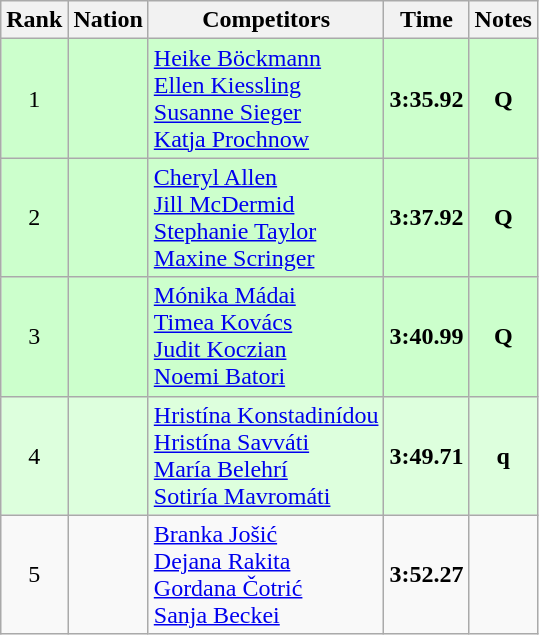<table class="wikitable sortable" style="text-align:center">
<tr>
<th>Rank</th>
<th>Nation</th>
<th>Competitors</th>
<th>Time</th>
<th>Notes</th>
</tr>
<tr bgcolor=ccffcc>
<td>1</td>
<td align=left></td>
<td align=left><a href='#'>Heike Böckmann</a><br><a href='#'>Ellen Kiessling</a><br><a href='#'>Susanne Sieger</a><br><a href='#'>Katja Prochnow</a></td>
<td><strong>3:35.92</strong></td>
<td><strong>Q</strong></td>
</tr>
<tr bgcolor=ccffcc>
<td>2</td>
<td align=left></td>
<td align=left><a href='#'>Cheryl Allen</a><br><a href='#'>Jill McDermid</a><br><a href='#'>Stephanie Taylor</a><br><a href='#'>Maxine Scringer</a></td>
<td><strong>3:37.92</strong></td>
<td><strong>Q</strong></td>
</tr>
<tr bgcolor=ccffcc>
<td>3</td>
<td align=left></td>
<td align=left><a href='#'>Mónika Mádai</a><br><a href='#'>Timea Kovács</a><br><a href='#'>Judit Koczian</a><br><a href='#'>Noemi Batori</a></td>
<td><strong>3:40.99</strong></td>
<td><strong>Q</strong></td>
</tr>
<tr bgcolor=ddffdd>
<td>4</td>
<td align=left></td>
<td align=left><a href='#'>Hristína Konstadinídou</a><br><a href='#'>Hristína Savváti</a><br><a href='#'>María Belehrí</a><br><a href='#'>Sotiría Mavromáti</a></td>
<td><strong>3:49.71</strong></td>
<td><strong>q</strong></td>
</tr>
<tr>
<td>5</td>
<td align=left></td>
<td align=left><a href='#'>Branka Jošić</a><br><a href='#'>Dejana Rakita</a><br><a href='#'>Gordana Čotrić</a><br><a href='#'>Sanja Beckei</a></td>
<td><strong>3:52.27</strong></td>
<td></td>
</tr>
</table>
